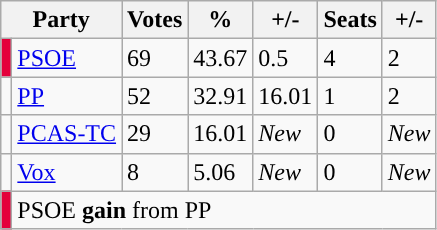<table class="wikitable">
<tr>
<th colspan="2">Party</th>
<th>Votes</th>
<th>%</th>
<th>+/-</th>
<th>Seats</th>
<th>+/-</th>
</tr>
<tr>
<td bgcolor="#E4003B"></td>
<td><a href='#'>PSOE</a></td>
<td>69</td>
<td>43.67</td>
<td> 0.5</td>
<td>4</td>
<td> 2</td>
</tr>
<tr>
<td></td>
<td><a href='#'>PP</a></td>
<td>52</td>
<td>32.91</td>
<td> 16.01</td>
<td>1</td>
<td> 2</td>
</tr>
<tr>
<td></td>
<td><a href='#'>PCAS-TC</a></td>
<td>29</td>
<td>16.01</td>
<td><em>New</em></td>
<td>0</td>
<td><em>New</em></td>
</tr>
<tr>
<td></td>
<td><a href='#'>Vox</a></td>
<td>8</td>
<td>5.06</td>
<td><em>New</em></td>
<td>0</td>
<td><em>New</em></td>
</tr>
<tr>
<td bgcolor="#E4003B"></td>
<td colspan="6">PSOE <strong>gain</strong> from PP</td>
</tr>
</table>
